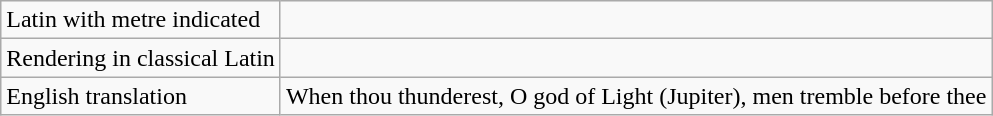<table class="wikitable">
<tr>
<td>Latin with metre indicated</td>
<td></td>
</tr>
<tr>
<td>Rendering in classical Latin</td>
<td></td>
</tr>
<tr>
<td>English translation</td>
<td>When thou thunderest, O god of Light (Jupiter), men tremble before thee</td>
</tr>
</table>
